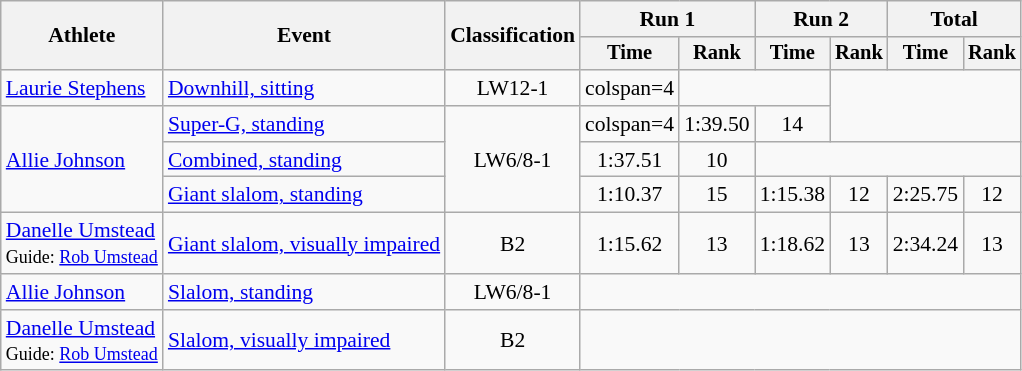<table class=wikitable style=font-size:90%;text-align:center>
<tr>
<th rowspan=2>Athlete</th>
<th rowspan=2>Event</th>
<th rowspan=2>Classification</th>
<th colspan=2>Run 1</th>
<th colspan=2>Run 2</th>
<th colspan=2>Total</th>
</tr>
<tr style=font-size:95%>
<th>Time</th>
<th>Rank</th>
<th>Time</th>
<th>Rank</th>
<th>Time</th>
<th>Rank</th>
</tr>
<tr>
<td align=left><a href='#'>Laurie Stephens</a></td>
<td align=left><a href='#'>Downhill, sitting</a></td>
<td>LW12-1</td>
<td>colspan=4 </td>
<td colspan=2></td>
</tr>
<tr>
<td align=left rowspan=3><a href='#'>Allie Johnson</a></td>
<td align=left><a href='#'>Super-G, standing</a></td>
<td rowspan=3>LW6/8-1</td>
<td>colspan=4 </td>
<td>1:39.50</td>
<td>14</td>
</tr>
<tr>
<td align=left><a href='#'>Combined, standing</a></td>
<td>1:37.51</td>
<td>10</td>
<td colspan=4></td>
</tr>
<tr>
<td align=left><a href='#'>Giant slalom, standing</a></td>
<td>1:10.37</td>
<td>15</td>
<td>1:15.38</td>
<td>12</td>
<td>2:25.75</td>
<td>12</td>
</tr>
<tr>
<td align=left><a href='#'>Danelle Umstead</a><br><small>Guide: <a href='#'>Rob Umstead</a></small></td>
<td align=left><a href='#'>Giant slalom, visually impaired</a></td>
<td>B2</td>
<td>1:15.62</td>
<td>13</td>
<td>1:18.62</td>
<td>13</td>
<td>2:34.24</td>
<td>13</td>
</tr>
<tr>
<td align=left><a href='#'>Allie Johnson</a></td>
<td align=left><a href='#'>Slalom, standing</a></td>
<td>LW6/8-1</td>
<td colspan=6></td>
</tr>
<tr>
<td align=left><a href='#'>Danelle Umstead</a><br><small>Guide: <a href='#'>Rob Umstead</a></small></td>
<td align=left><a href='#'>Slalom, visually impaired</a></td>
<td>B2</td>
<td colspan=6></td>
</tr>
</table>
